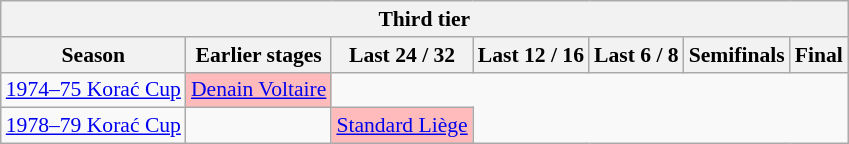<table class="wikitable" style="font-size:90%">
<tr>
<th colspan=7>Third tier</th>
</tr>
<tr>
<th>Season</th>
<th>Earlier stages</th>
<th>Last 24 / 32</th>
<th>Last 12 / 16</th>
<th>Last 6 / 8</th>
<th>Semifinals</th>
<th>Final</th>
</tr>
<tr>
<td><a href='#'>1974–75 Korać Cup</a></td>
<td bgcolor=#FFBBBB> <a href='#'>Denain Voltaire</a></td>
</tr>
<tr>
<td><a href='#'>1978–79 Korać Cup</a></td>
<td></td>
<td bgcolor=#FFBBBB> <a href='#'>Standard Liège</a></td>
</tr>
</table>
